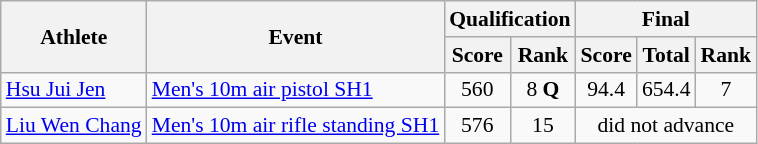<table class=wikitable style="font-size:90%">
<tr>
<th rowspan="2">Athlete</th>
<th rowspan="2">Event</th>
<th colspan="2">Qualification</th>
<th colspan="3">Final</th>
</tr>
<tr>
<th>Score</th>
<th>Rank</th>
<th>Score</th>
<th>Total</th>
<th>Rank</th>
</tr>
<tr>
<td><a href='#'>Hsu Jui Jen</a></td>
<td><a href='#'>Men's 10m air pistol SH1</a></td>
<td align=center>560</td>
<td align=center>8 <strong>Q</strong></td>
<td align=center>94.4</td>
<td align=center>654.4</td>
<td align=center>7</td>
</tr>
<tr>
<td><a href='#'>Liu Wen Chang</a></td>
<td><a href='#'>Men's 10m air rifle standing SH1</a></td>
<td align=center>576</td>
<td align=center>15</td>
<td align=center colspan="3">did not advance</td>
</tr>
</table>
